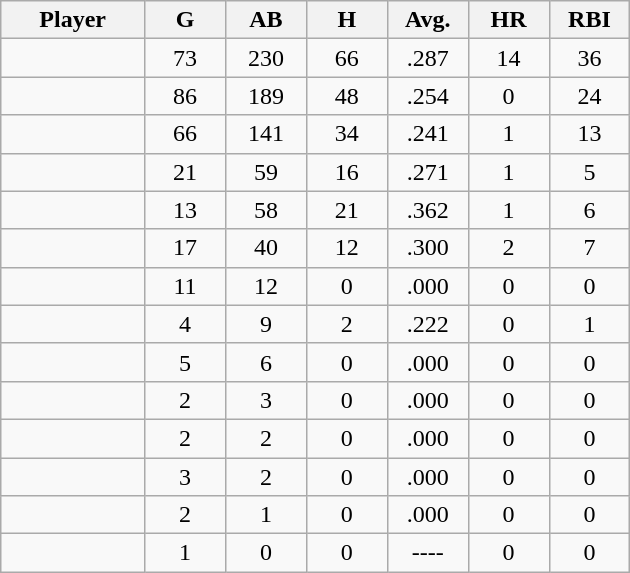<table class="wikitable sortable">
<tr>
<th bgcolor="#DDDDFF" width="16%">Player</th>
<th bgcolor="#DDDDFF" width="9%">G</th>
<th bgcolor="#DDDDFF" width="9%">AB</th>
<th bgcolor="#DDDDFF" width="9%">H</th>
<th bgcolor="#DDDDFF" width="9%">Avg.</th>
<th bgcolor="#DDDDFF" width="9%">HR</th>
<th bgcolor="#DDDDFF" width="9%">RBI</th>
</tr>
<tr align="center">
<td></td>
<td>73</td>
<td>230</td>
<td>66</td>
<td>.287</td>
<td>14</td>
<td>36</td>
</tr>
<tr align="center">
<td></td>
<td>86</td>
<td>189</td>
<td>48</td>
<td>.254</td>
<td>0</td>
<td>24</td>
</tr>
<tr align="center">
<td></td>
<td>66</td>
<td>141</td>
<td>34</td>
<td>.241</td>
<td>1</td>
<td>13</td>
</tr>
<tr align="center">
<td></td>
<td>21</td>
<td>59</td>
<td>16</td>
<td>.271</td>
<td>1</td>
<td>5</td>
</tr>
<tr align="center">
<td></td>
<td>13</td>
<td>58</td>
<td>21</td>
<td>.362</td>
<td>1</td>
<td>6</td>
</tr>
<tr align="center">
<td></td>
<td>17</td>
<td>40</td>
<td>12</td>
<td>.300</td>
<td>2</td>
<td>7</td>
</tr>
<tr align="center">
<td></td>
<td>11</td>
<td>12</td>
<td>0</td>
<td>.000</td>
<td>0</td>
<td>0</td>
</tr>
<tr align="center">
<td></td>
<td>4</td>
<td>9</td>
<td>2</td>
<td>.222</td>
<td>0</td>
<td>1</td>
</tr>
<tr align="center">
<td></td>
<td>5</td>
<td>6</td>
<td>0</td>
<td>.000</td>
<td>0</td>
<td>0</td>
</tr>
<tr align="center">
<td></td>
<td>2</td>
<td>3</td>
<td>0</td>
<td>.000</td>
<td>0</td>
<td>0</td>
</tr>
<tr align="center">
<td></td>
<td>2</td>
<td>2</td>
<td>0</td>
<td>.000</td>
<td>0</td>
<td>0</td>
</tr>
<tr align="center">
<td></td>
<td>3</td>
<td>2</td>
<td>0</td>
<td>.000</td>
<td>0</td>
<td>0</td>
</tr>
<tr align="center">
<td></td>
<td>2</td>
<td>1</td>
<td>0</td>
<td>.000</td>
<td>0</td>
<td>0</td>
</tr>
<tr align="center">
<td></td>
<td>1</td>
<td>0</td>
<td>0</td>
<td>----</td>
<td>0</td>
<td>0</td>
</tr>
</table>
